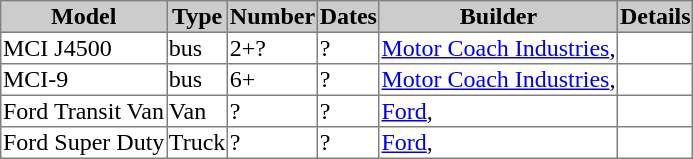<table border=1 style="border-collapse: collapse;">
<tr style="background:#ccc;">
<th>Model</th>
<th>Type</th>
<th>Number</th>
<th>Dates</th>
<th>Builder</th>
<th>Details</th>
</tr>
<tr>
<td>MCI J4500</td>
<td>bus</td>
<td>2+?</td>
<td>?</td>
<td><a href='#'>Motor Coach Industries</a>, </td>
<td></td>
</tr>
<tr>
<td>MCI-9</td>
<td>bus</td>
<td>6+</td>
<td>?</td>
<td><a href='#'>Motor Coach Industries</a>, </td>
<td></td>
</tr>
<tr>
<td>Ford Transit Van</td>
<td>Van</td>
<td>?</td>
<td>?</td>
<td><a href='#'>Ford</a>, </td>
<td></td>
</tr>
<tr>
<td>Ford Super Duty</td>
<td>Truck</td>
<td>?</td>
<td>?</td>
<td><a href='#'>Ford</a>, </td>
<td></td>
</tr>
</table>
